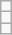<table class="wikitable" style="text-align:center;">
<tr>
<td></td>
</tr>
<tr>
<td></td>
</tr>
<tr>
<td></td>
</tr>
</table>
